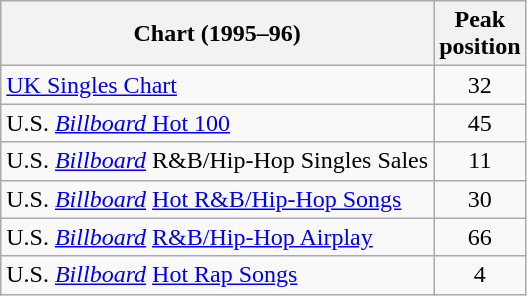<table class="wikitable sortable">
<tr>
<th>Chart (1995–96)</th>
<th>Peak<br>position</th>
</tr>
<tr>
<td><a href='#'>UK Singles Chart</a></td>
<td style="text-align:center;">32</td>
</tr>
<tr>
<td>U.S. <a href='#'><em>Billboard</em> Hot 100</a></td>
<td style="text-align:center;">45</td>
</tr>
<tr>
<td>U.S. <em><a href='#'>Billboard</a></em> R&B/Hip-Hop Singles Sales</td>
<td style="text-align:center;">11</td>
</tr>
<tr>
<td>U.S. <em><a href='#'>Billboard</a></em> <a href='#'>Hot R&B/Hip-Hop Songs</a></td>
<td style="text-align:center;">30</td>
</tr>
<tr>
<td>U.S. <em><a href='#'>Billboard</a></em> <a href='#'>R&B/Hip-Hop Airplay</a></td>
<td style="text-align:center;">66</td>
</tr>
<tr>
<td>U.S. <em><a href='#'>Billboard</a></em> <a href='#'>Hot Rap Songs</a></td>
<td style="text-align:center;">4</td>
</tr>
</table>
